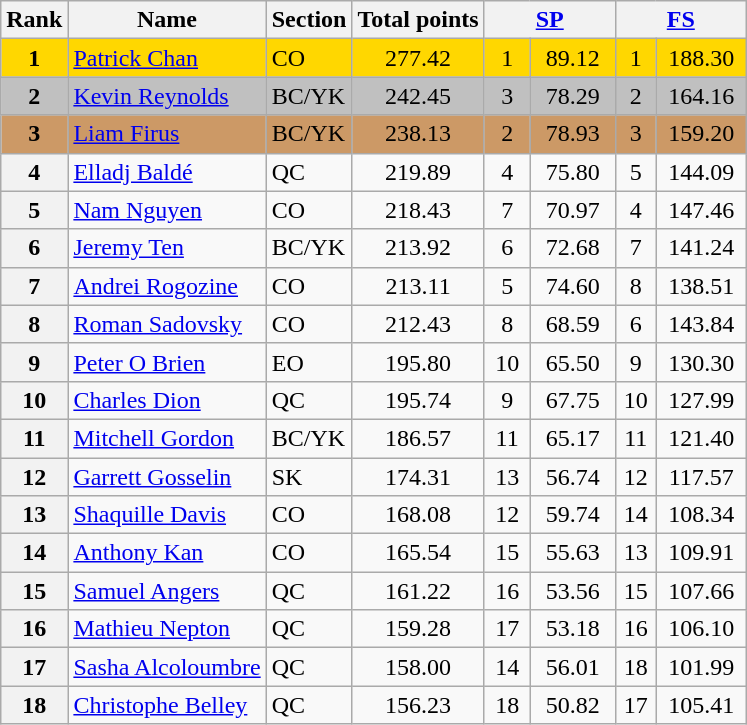<table class="wikitable sortable">
<tr>
<th>Rank</th>
<th>Name</th>
<th>Section</th>
<th>Total points</th>
<th colspan="2" width="80px"><a href='#'>SP</a></th>
<th colspan="2" width="80px"><a href='#'>FS</a></th>
</tr>
<tr bgcolor="gold">
<td align="center"><strong>1</strong></td>
<td><a href='#'>Patrick Chan</a></td>
<td>CO</td>
<td align="center">277.42</td>
<td align="center">1</td>
<td align="center">89.12</td>
<td align="center">1</td>
<td align="center">188.30</td>
</tr>
<tr bgcolor="silver">
<td align="center"><strong>2</strong></td>
<td><a href='#'>Kevin Reynolds</a></td>
<td>BC/YK</td>
<td align="center">242.45</td>
<td align="center">3</td>
<td align="center">78.29</td>
<td align="center">2</td>
<td align="center">164.16</td>
</tr>
<tr bgcolor="cc9966">
<td align="center"><strong>3</strong></td>
<td><a href='#'>Liam Firus</a></td>
<td>BC/YK</td>
<td align="center">238.13</td>
<td align="center">2</td>
<td align="center">78.93</td>
<td align="center">3</td>
<td align="center">159.20</td>
</tr>
<tr>
<th>4</th>
<td><a href='#'>Elladj Baldé</a></td>
<td>QC</td>
<td align="center">219.89</td>
<td align="center">4</td>
<td align="center">75.80</td>
<td align="center">5</td>
<td align="center">144.09</td>
</tr>
<tr>
<th>5</th>
<td><a href='#'>Nam Nguyen</a></td>
<td>CO</td>
<td align="center">218.43</td>
<td align="center">7</td>
<td align="center">70.97</td>
<td align="center">4</td>
<td align="center">147.46</td>
</tr>
<tr>
<th>6</th>
<td><a href='#'>Jeremy Ten</a></td>
<td>BC/YK</td>
<td align="center">213.92</td>
<td align="center">6</td>
<td align="center">72.68</td>
<td align="center">7</td>
<td align="center">141.24</td>
</tr>
<tr>
<th>7</th>
<td><a href='#'>Andrei Rogozine</a></td>
<td>CO</td>
<td align="center">213.11</td>
<td align="center">5</td>
<td align="center">74.60</td>
<td align="center">8</td>
<td align="center">138.51</td>
</tr>
<tr>
<th>8</th>
<td><a href='#'>Roman Sadovsky</a></td>
<td>CO</td>
<td align="center">212.43</td>
<td align="center">8</td>
<td align="center">68.59</td>
<td align="center">6</td>
<td align="center">143.84</td>
</tr>
<tr>
<th>9</th>
<td><a href='#'>Peter O Brien</a></td>
<td>EO</td>
<td align="center">195.80</td>
<td align="center">10</td>
<td align="center">65.50</td>
<td align="center">9</td>
<td align="center">130.30</td>
</tr>
<tr>
<th>10</th>
<td><a href='#'>Charles Dion</a></td>
<td>QC</td>
<td align="center">195.74</td>
<td align="center">9</td>
<td align="center">67.75</td>
<td align="center">10</td>
<td align="center">127.99</td>
</tr>
<tr>
<th>11</th>
<td><a href='#'>Mitchell Gordon</a></td>
<td>BC/YK</td>
<td align="center">186.57</td>
<td align="center">11</td>
<td align="center">65.17</td>
<td align="center">11</td>
<td align="center">121.40</td>
</tr>
<tr>
<th>12</th>
<td><a href='#'>Garrett Gosselin</a></td>
<td>SK</td>
<td align="center">174.31</td>
<td align="center">13</td>
<td align="center">56.74</td>
<td align="center">12</td>
<td align="center">117.57</td>
</tr>
<tr>
<th>13</th>
<td><a href='#'>Shaquille Davis</a></td>
<td>CO</td>
<td align="center">168.08</td>
<td align="center">12</td>
<td align="center">59.74</td>
<td align="center">14</td>
<td align="center">108.34</td>
</tr>
<tr>
<th>14</th>
<td><a href='#'>Anthony Kan</a></td>
<td>CO</td>
<td align="center">165.54</td>
<td align="center">15</td>
<td align="center">55.63</td>
<td align="center">13</td>
<td align="center">109.91</td>
</tr>
<tr>
<th>15</th>
<td><a href='#'>Samuel Angers</a></td>
<td>QC</td>
<td align="center">161.22</td>
<td align="center">16</td>
<td align="center">53.56</td>
<td align="center">15</td>
<td align="center">107.66</td>
</tr>
<tr>
<th>16</th>
<td><a href='#'>Mathieu Nepton</a></td>
<td>QC</td>
<td align="center">159.28</td>
<td align="center">17</td>
<td align="center">53.18</td>
<td align="center">16</td>
<td align="center">106.10</td>
</tr>
<tr>
<th>17</th>
<td><a href='#'>Sasha Alcoloumbre</a></td>
<td>QC</td>
<td align="center">158.00</td>
<td align="center">14</td>
<td align="center">56.01</td>
<td align="center">18</td>
<td align="center">101.99</td>
</tr>
<tr>
<th>18</th>
<td><a href='#'>Christophe Belley</a></td>
<td>QC</td>
<td align="center">156.23</td>
<td align="center">18</td>
<td align="center">50.82</td>
<td align="center">17</td>
<td align="center">105.41</td>
</tr>
</table>
